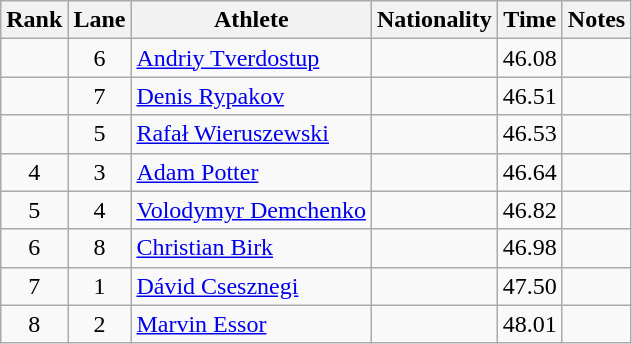<table class="wikitable sortable" style="text-align:center">
<tr>
<th>Rank</th>
<th>Lane</th>
<th>Athlete</th>
<th>Nationality</th>
<th>Time</th>
<th>Notes</th>
</tr>
<tr>
<td></td>
<td>6</td>
<td align=left><a href='#'>Andriy Tverdostup</a></td>
<td align=left></td>
<td>46.08</td>
<td></td>
</tr>
<tr>
<td></td>
<td>7</td>
<td align=left><a href='#'>Denis Rypakov</a></td>
<td align=left></td>
<td>46.51</td>
<td></td>
</tr>
<tr>
<td></td>
<td>5</td>
<td align=left><a href='#'>Rafał Wieruszewski</a></td>
<td align=left></td>
<td>46.53</td>
<td></td>
</tr>
<tr>
<td>4</td>
<td>3</td>
<td align=left><a href='#'>Adam Potter</a></td>
<td align=left></td>
<td>46.64</td>
<td></td>
</tr>
<tr>
<td>5</td>
<td>4</td>
<td align=left><a href='#'>Volodymyr Demchenko</a></td>
<td align=left></td>
<td>46.82</td>
<td></td>
</tr>
<tr>
<td>6</td>
<td>8</td>
<td align=left><a href='#'>Christian Birk</a></td>
<td align=left></td>
<td>46.98</td>
<td></td>
</tr>
<tr>
<td>7</td>
<td>1</td>
<td align=left><a href='#'>Dávid Csesznegi</a></td>
<td align=left></td>
<td>47.50</td>
<td></td>
</tr>
<tr>
<td>8</td>
<td>2</td>
<td align=left><a href='#'>Marvin Essor</a></td>
<td align=left></td>
<td>48.01</td>
<td></td>
</tr>
</table>
